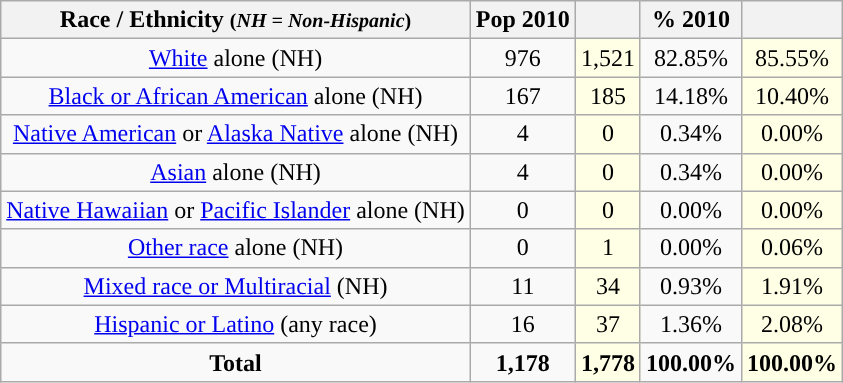<table class="wikitable" style="text-align:center;">
<tr>
<th>Race / Ethnicity <small>(<em>NH = Non-Hispanic</em>)</small></th>
<th>Pop 2010</th>
<th></th>
<th>% 2010</th>
<th></th>
</tr>
<tr>
<td><a href='#'>White</a> alone (NH)</td>
<td>976</td>
<td style='background: #ffffe6;'>1,521</td>
<td>82.85%</td>
<td style='background: #ffffe6;'>85.55%</td>
</tr>
<tr>
<td><a href='#'>Black or African American</a> alone (NH)</td>
<td>167</td>
<td style='background: #ffffe6;'>185</td>
<td>14.18%</td>
<td style='background: #ffffe6;'>10.40%</td>
</tr>
<tr>
<td><a href='#'>Native American</a> or <a href='#'>Alaska Native</a> alone (NH)</td>
<td>4</td>
<td style='background: #ffffe6;'>0</td>
<td>0.34%</td>
<td style='background: #ffffe6;'>0.00%</td>
</tr>
<tr>
<td><a href='#'>Asian</a> alone (NH)</td>
<td>4</td>
<td style='background: #ffffe6;'>0</td>
<td>0.34%</td>
<td style='background: #ffffe6;'>0.00%</td>
</tr>
<tr>
<td><a href='#'>Native Hawaiian</a> or <a href='#'>Pacific Islander</a> alone (NH)</td>
<td>0</td>
<td style='background: #ffffe6;'>0</td>
<td>0.00%</td>
<td style='background: #ffffe6;'>0.00%</td>
</tr>
<tr>
<td><a href='#'>Other race</a> alone (NH)</td>
<td>0</td>
<td style='background: #ffffe6;'>1</td>
<td>0.00%</td>
<td style='background: #ffffe6;'>0.06%</td>
</tr>
<tr>
<td><a href='#'>Mixed race or Multiracial</a> (NH)</td>
<td>11</td>
<td style='background: #ffffe6;'>34</td>
<td>0.93%</td>
<td style='background: #ffffe6;'>1.91%</td>
</tr>
<tr>
<td><a href='#'>Hispanic or Latino</a> (any race)</td>
<td>16</td>
<td style='background: #ffffe6;'>37</td>
<td>1.36%</td>
<td style='background: #ffffe6;'>2.08%</td>
</tr>
<tr>
<td><strong>Total</strong></td>
<td><strong>1,178</strong></td>
<td style='background: #ffffe6;'><strong>1,778</strong></td>
<td><strong>100.00%</strong></td>
<td style='background: #ffffe6;'><strong>100.00%</strong></td>
</tr>
</table>
